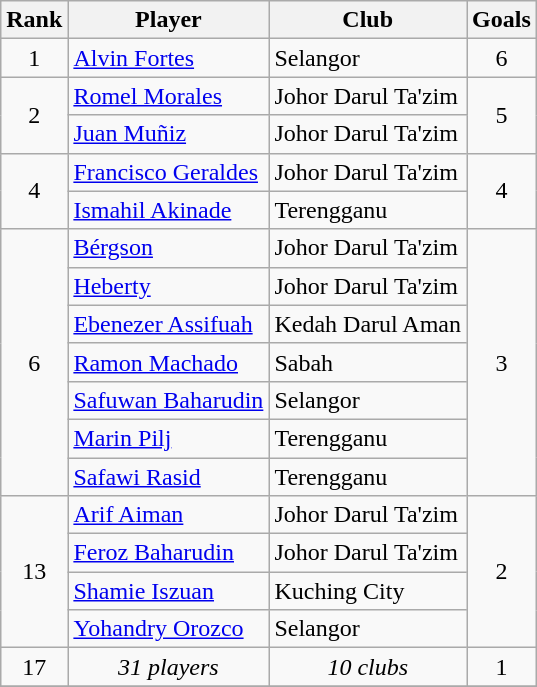<table class="wikitable sortable" style="text-align:center">
<tr>
<th>Rank</th>
<th>Player</th>
<th>Club</th>
<th>Goals</th>
</tr>
<tr>
<td rowspan=1>1</td>
<td style="text-align:left;"> <a href='#'>Alvin Fortes</a></td>
<td style="text-align:left;">Selangor</td>
<td rowspan=1>6</td>
</tr>
<tr>
<td rowspan=2>2</td>
<td style="text-align:left;"> <a href='#'>Romel Morales</a></td>
<td style="text-align:left;">Johor Darul Ta'zim</td>
<td rowspan=2>5</td>
</tr>
<tr>
<td style="text-align:left;"> <a href='#'>Juan Muñiz</a></td>
<td style="text-align:left;">Johor Darul Ta'zim</td>
</tr>
<tr>
<td rowspan=2>4</td>
<td style="text-align:left;"> <a href='#'>Francisco Geraldes</a></td>
<td style="text-align:left;">Johor Darul Ta'zim</td>
<td rowspan=2>4</td>
</tr>
<tr>
<td style="text-align:left;"> <a href='#'>Ismahil Akinade</a></td>
<td style="text-align:left;">Terengganu</td>
</tr>
<tr>
<td rowspan=7>6</td>
<td style="text-align:left;"> <a href='#'>Bérgson</a></td>
<td style="text-align:left;">Johor Darul Ta'zim</td>
<td rowspan=7>3</td>
</tr>
<tr>
<td style="text-align:left;"> <a href='#'>Heberty</a></td>
<td style="text-align:left;">Johor Darul Ta'zim</td>
</tr>
<tr>
<td style="text-align:left;"> <a href='#'>Ebenezer Assifuah</a></td>
<td style="text-align:left;">Kedah Darul Aman</td>
</tr>
<tr>
<td style="text-align:left;"> <a href='#'>Ramon Machado</a></td>
<td style="text-align:left;">Sabah</td>
</tr>
<tr>
<td style="text-align:left;"> <a href='#'>Safuwan Baharudin</a></td>
<td style="text-align:left;">Selangor</td>
</tr>
<tr>
<td style="text-align:left;"> <a href='#'>Marin Pilj</a></td>
<td style="text-align:left;">Terengganu</td>
</tr>
<tr>
<td style="text-align:left;"> <a href='#'>Safawi Rasid</a></td>
<td style="text-align:left;">Terengganu</td>
</tr>
<tr>
<td rowspan=4>13</td>
<td style="text-align:left;"> <a href='#'>Arif Aiman</a></td>
<td style="text-align:left;">Johor Darul Ta'zim</td>
<td rowspan=4>2</td>
</tr>
<tr>
<td style="text-align:left;"> <a href='#'>Feroz Baharudin</a></td>
<td style="text-align:left;">Johor Darul Ta'zim</td>
</tr>
<tr>
<td style="text-align:left;"> <a href='#'>Shamie Iszuan</a></td>
<td style="text-align:left;">Kuching City</td>
</tr>
<tr>
<td style="text-align:left;"> <a href='#'>Yohandry Orozco</a></td>
<td style="text-align:left;">Selangor</td>
</tr>
<tr>
<td rowspan=1>17</td>
<td style="text-align:middle;"><em>31 players</em></td>
<td style="text-align:middle;"><em>10 clubs</em></td>
<td rowspan=1>1</td>
</tr>
<tr>
</tr>
</table>
